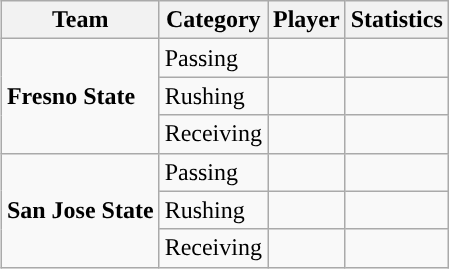<table class="wikitable" style="float: right;">
<tr>
<th>Team</th>
<th>Category</th>
<th>Player</th>
<th>Statistics</th>
</tr>
<tr>
<td rowspan=3><strong>Fresno State</strong></td>
<td>Passing</td>
<td></td>
<td></td>
</tr>
<tr>
<td>Rushing</td>
<td></td>
<td></td>
</tr>
<tr>
<td>Receiving</td>
<td></td>
<td></td>
</tr>
<tr>
<td rowspan=3><strong>San Jose State</strong></td>
<td>Passing</td>
<td></td>
<td></td>
</tr>
<tr>
<td>Rushing</td>
<td></td>
<td></td>
</tr>
<tr>
<td>Receiving</td>
<td></td>
<td></td>
</tr>
</table>
